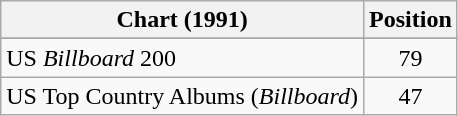<table class="wikitable sortable">
<tr>
<th>Chart (1991)</th>
<th>Position</th>
</tr>
<tr>
</tr>
<tr>
<td>US <em>Billboard</em> 200</td>
<td style="text-align:center;">79</td>
</tr>
<tr>
<td>US Top Country Albums (<em>Billboard</em>)</td>
<td style="text-align:center;">47</td>
</tr>
</table>
